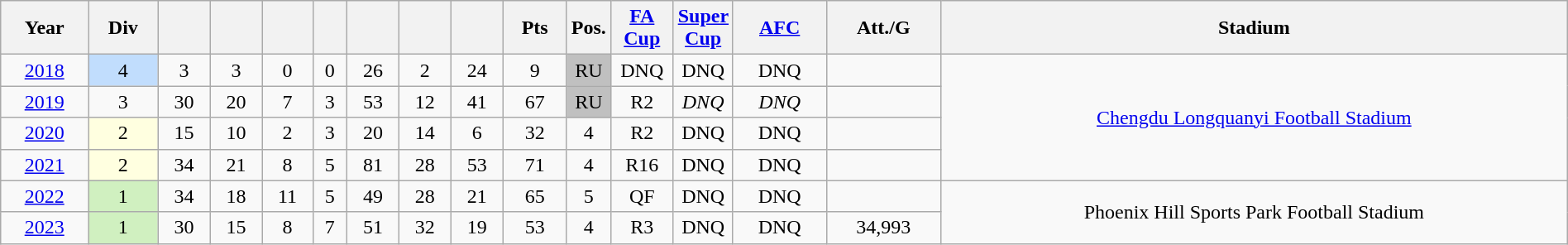<table class="wikitable sortable" width=100% style=text-align:Center>
<tr>
<th>Year</th>
<th>Div</th>
<th></th>
<th></th>
<th></th>
<th></th>
<th></th>
<th></th>
<th></th>
<th>Pts</th>
<th width=2%>Pos.</th>
<th width=4%><a href='#'>FA Cup</a></th>
<th width=2%><a href='#'>Super Cup</a></th>
<th><a href='#'>AFC</a></th>
<th>Att./G</th>
<th>Stadium</th>
</tr>
<tr>
<td><a href='#'>2018</a></td>
<td bgcolor="#c1ddfd">4</td>
<td>3</td>
<td>3</td>
<td>0</td>
<td>0</td>
<td>26</td>
<td>2</td>
<td>24</td>
<td>9</td>
<td bgcolor=#C0C0C0>RU</td>
<td>DNQ</td>
<td>DNQ</td>
<td>DNQ</td>
<td></td>
<td align=center rowspan=4><a href='#'>Chengdu Longquanyi Football Stadium</a></td>
</tr>
<tr>
<td><a href='#'>2019</a></td>
<td>3</td>
<td>30</td>
<td>20</td>
<td>7</td>
<td>3</td>
<td>53</td>
<td>12</td>
<td>41</td>
<td>67</td>
<td bgcolor=#C0C0C0>RU</td>
<td>R2</td>
<td><em>DNQ</em></td>
<td><em>DNQ</em></td>
<td></td>
</tr>
<tr>
<td><a href='#'>2020</a></td>
<td bgcolor="#FFFFE0">2</td>
<td>15</td>
<td>10</td>
<td>2</td>
<td>3</td>
<td>20</td>
<td>14</td>
<td>6</td>
<td>32</td>
<td>4</td>
<td>R2</td>
<td>DNQ</td>
<td>DNQ</td>
<td></td>
</tr>
<tr>
<td><a href='#'>2021</a></td>
<td bgcolor="#FFFFE0">2</td>
<td>34</td>
<td>21</td>
<td>8</td>
<td>5</td>
<td>81</td>
<td>28</td>
<td>53</td>
<td>71</td>
<td>4</td>
<td>R16</td>
<td>DNQ</td>
<td>DNQ</td>
<td></td>
</tr>
<tr>
<td><a href='#'>2022</a></td>
<td bgcolor="#D0F0C0">1</td>
<td>34</td>
<td>18</td>
<td>11</td>
<td>5</td>
<td>49</td>
<td>28</td>
<td>21</td>
<td>65</td>
<td>5</td>
<td>QF</td>
<td>DNQ</td>
<td>DNQ</td>
<td></td>
<td align=center rowspan=2>Phoenix Hill Sports Park Football Stadium</td>
</tr>
<tr>
<td><a href='#'>2023</a></td>
<td bgcolor="#D0F0C0">1</td>
<td>30</td>
<td>15</td>
<td>8</td>
<td>7</td>
<td>51</td>
<td>32</td>
<td>19</td>
<td>53</td>
<td>4</td>
<td>R3</td>
<td>DNQ</td>
<td>DNQ</td>
<td>34,993</td>
</tr>
</table>
